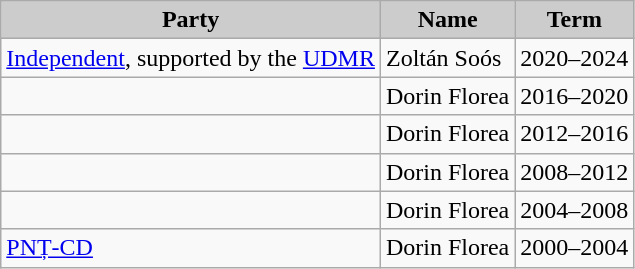<table class="wikitable">
<tr>
<th style="background:#ccc">Party</th>
<th style="background:#ccc">Name</th>
<th style="background:#ccc">Term</th>
</tr>
<tr>
<td><a href='#'>Independent</a>, supported by the <a href='#'>UDMR</a></td>
<td>Zoltán Soós</td>
<td>2020–2024</td>
</tr>
<tr>
<td></td>
<td>Dorin Florea</td>
<td>2016–2020</td>
</tr>
<tr>
<td></td>
<td>Dorin Florea</td>
<td>2012–2016</td>
</tr>
<tr>
<td></td>
<td>Dorin Florea</td>
<td>2008–2012</td>
</tr>
<tr>
<td></td>
<td>Dorin Florea</td>
<td>2004–2008</td>
</tr>
<tr>
<td><a href='#'>PNȚ-CD</a></td>
<td>Dorin Florea</td>
<td>2000–2004</td>
</tr>
</table>
